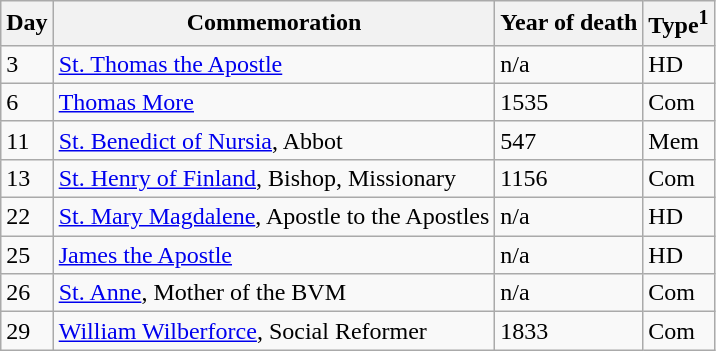<table class=wikitable>
<tr>
<th>Day</th>
<th>Commemoration</th>
<th>Year of death</th>
<th>Type<sup>1</sup></th>
</tr>
<tr>
<td>3</td>
<td><a href='#'>St. Thomas the Apostle</a></td>
<td>n/a</td>
<td>HD</td>
</tr>
<tr>
<td>6</td>
<td><a href='#'>Thomas More</a></td>
<td>1535</td>
<td>Com</td>
</tr>
<tr>
<td>11</td>
<td><a href='#'>St. Benedict of Nursia</a>, Abbot</td>
<td>547</td>
<td>Mem</td>
</tr>
<tr>
<td>13</td>
<td><a href='#'>St. Henry of Finland</a>, Bishop, Missionary</td>
<td>1156</td>
<td>Com</td>
</tr>
<tr>
<td>22</td>
<td><a href='#'>St. Mary Magdalene</a>, Apostle to the Apostles</td>
<td>n/a</td>
<td>HD</td>
</tr>
<tr>
<td>25</td>
<td><a href='#'>James the Apostle</a></td>
<td>n/a</td>
<td>HD</td>
</tr>
<tr>
<td>26</td>
<td><a href='#'>St. Anne</a>, Mother of the BVM</td>
<td>n/a</td>
<td>Com</td>
</tr>
<tr>
<td>29</td>
<td><a href='#'>William Wilberforce</a>, Social Reformer</td>
<td>1833</td>
<td>Com</td>
</tr>
</table>
